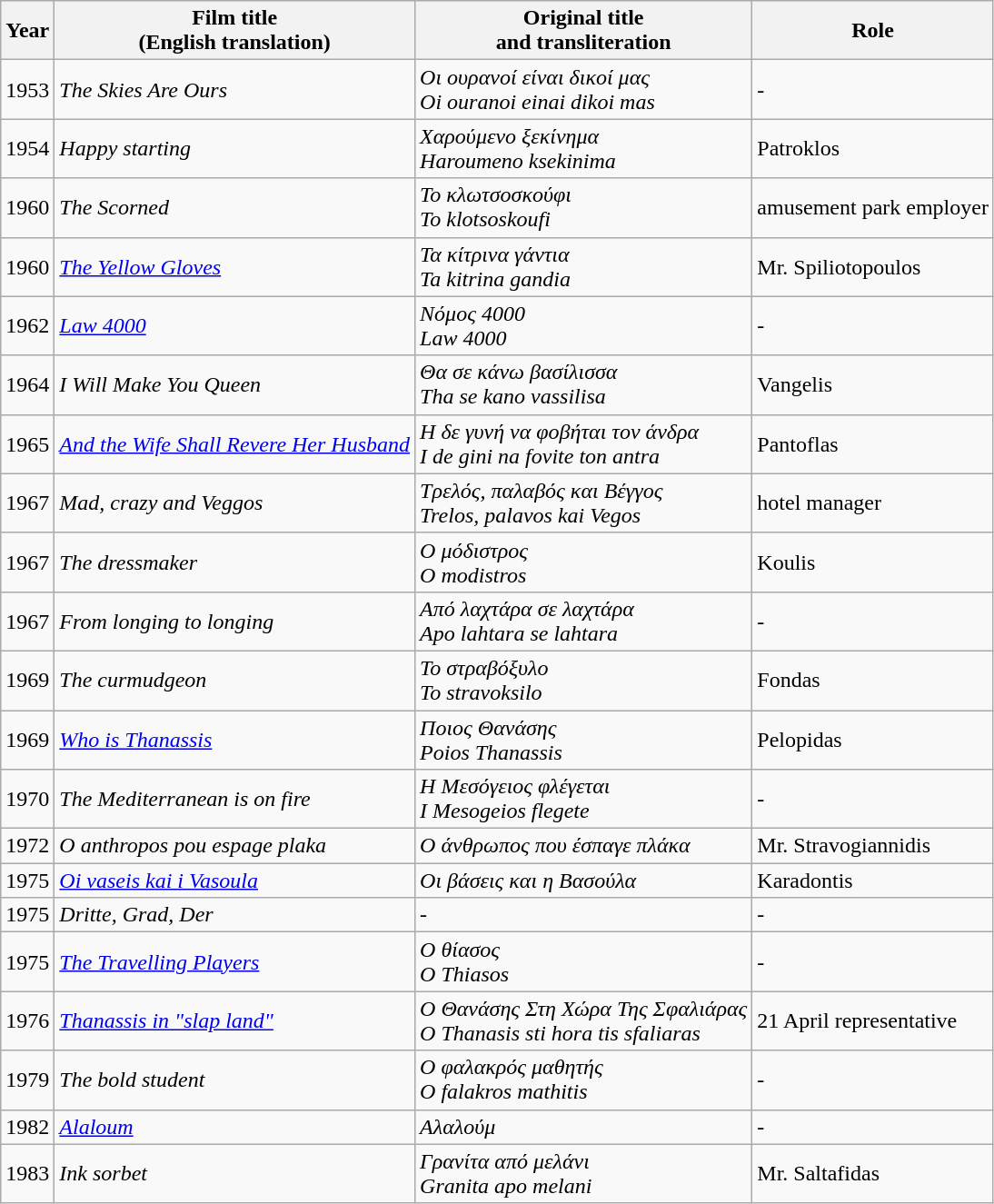<table class="wikitable">
<tr>
<th>Year</th>
<th>Film title<br>(English translation)</th>
<th>Original title<br>and transliteration</th>
<th>Role</th>
</tr>
<tr>
<td>1953</td>
<td><em>The Skies Are Ours</em></td>
<td><em>Οι ουρανοί είναι δικοί μας</em><br><em>Oi ouranoi einai dikoi mas</em></td>
<td>-</td>
</tr>
<tr>
<td>1954</td>
<td><em>Happy starting</em></td>
<td><em>Χαρούμενο ξεκίνημα</em><br><em>Haroumeno ksekinima</em></td>
<td>Patroklos</td>
</tr>
<tr>
<td>1960</td>
<td><em>The Scorned</em></td>
<td><em>Το κλωτσοσκούφι</em><br><em>To klotsoskoufi</em></td>
<td>amusement park employer</td>
</tr>
<tr>
<td>1960</td>
<td><em><a href='#'>The Yellow Gloves</a></em></td>
<td><em>Τα κίτρινα γάντια</em><br><em>Ta kitrina gandia</em></td>
<td>Mr. Spiliotopoulos</td>
</tr>
<tr>
<td>1962</td>
<td><em><a href='#'>Law 4000</a></em></td>
<td><em>Νόμος 4000</em><br><em>Law 4000</em></td>
<td>-</td>
</tr>
<tr>
<td>1964</td>
<td><em>I Will Make You Queen</em></td>
<td><em>Θα σε κάνω βασίλισσα</em><br><em>Tha se kano vassilisa</em></td>
<td>Vangelis</td>
</tr>
<tr>
<td>1965</td>
<td><em><a href='#'>And the Wife Shall Revere Her Husband</a></em></td>
<td><em>Η δε γυνή να φοβήται τον άνδρα</em><br><em>I de gini na fovite ton antra</em></td>
<td>Pantoflas</td>
</tr>
<tr>
<td>1967</td>
<td><em>Mad, crazy and Veggos</em></td>
<td><em>Τρελός, παλαβός και Βέγγος</em><br><em>Trelos, palavos kai Vegos</em></td>
<td>hotel manager</td>
</tr>
<tr>
<td>1967</td>
<td><em>The dressmaker</em></td>
<td><em>Ο μόδιστρος</em><br><em>O modistros</em></td>
<td>Koulis</td>
</tr>
<tr>
<td>1967</td>
<td><em>From longing to longing</em></td>
<td><em>Από λαχτάρα σε λαχτάρα</em><br><em>Apo lahtara se lahtara</em></td>
<td>-</td>
</tr>
<tr>
<td>1969</td>
<td><em>The curmudgeon</em></td>
<td><em>Το στραβόξυλο</em><br><em>To stravoksilo</em></td>
<td>Fondas</td>
</tr>
<tr>
<td>1969</td>
<td><em><a href='#'>Who is Thanassis</a></em></td>
<td><em>Ποιος Θανάσης</em><br><em>Poios Thanassis</em></td>
<td>Pelopidas</td>
</tr>
<tr>
<td>1970</td>
<td><em>The Mediterranean is on fire</em></td>
<td><em>Η Μεσόγειος φλέγεται</em><br><em>I Mesogeios flegete</em></td>
<td>-</td>
</tr>
<tr>
<td>1972</td>
<td><em>O anthropos pou espage plaka</em></td>
<td><em>Ο άνθρωπος που έσπαγε πλάκα</em></td>
<td>Mr. Stravogiannidis</td>
</tr>
<tr>
<td>1975</td>
<td><em><a href='#'>Oi vaseis kai i Vasoula</a></em></td>
<td><em>Οι βάσεις και η Βασούλα</em></td>
<td>Karadontis</td>
</tr>
<tr>
<td>1975</td>
<td><em>Dritte, Grad, Der</em></td>
<td>-</td>
<td>-</td>
</tr>
<tr>
<td>1975</td>
<td><em><a href='#'>The Travelling Players</a></em></td>
<td><em>Ο θίασος</em><br><em>O Thiasos</em></td>
<td>-</td>
</tr>
<tr>
<td>1976</td>
<td><em><a href='#'>Thanassis in "slap land"</a></em></td>
<td><em>Ο Θανάσης Στη Χώρα Της Σφαλιάρας</em><br><em>O Thanasis sti hora tis sfaliaras</em></td>
<td>21 April representative</td>
</tr>
<tr>
<td>1979</td>
<td><em>The bold student</em></td>
<td><em>Ο φαλακρός μαθητής</em><br><em>O falakros mathitis</em></td>
<td>-</td>
</tr>
<tr>
<td>1982</td>
<td><em><a href='#'>Alaloum</a></em></td>
<td><em>Αλαλούμ</em></td>
<td>-</td>
</tr>
<tr>
<td>1983</td>
<td><em>Ink sorbet</em></td>
<td><em>Γρανίτα από μελάνι</em><br><em>Granita apo melani</em></td>
<td>Mr. Saltafidas</td>
</tr>
</table>
